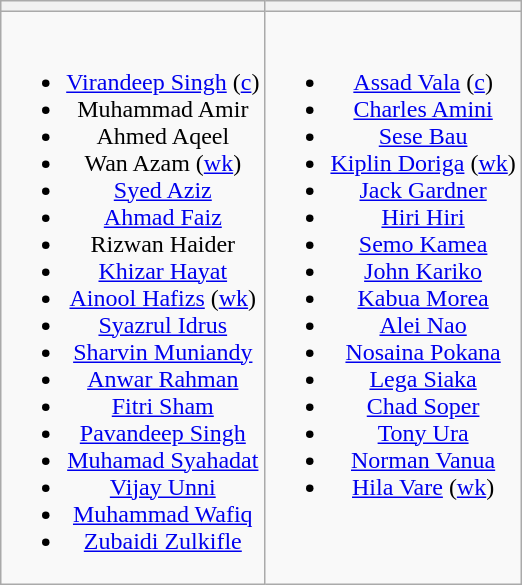<table class="wikitable" style="text-align:center;margin:auto">
<tr>
<th></th>
<th></th>
</tr>
<tr style="vertical-align:top">
<td><br><ul><li><a href='#'>Virandeep Singh</a> (<a href='#'>c</a>)</li><li>Muhammad Amir</li><li>Ahmed Aqeel</li><li>Wan Azam (<a href='#'>wk</a>)</li><li><a href='#'>Syed Aziz</a></li><li><a href='#'>Ahmad Faiz</a></li><li>Rizwan Haider</li><li><a href='#'>Khizar Hayat</a></li><li><a href='#'>Ainool Hafizs</a> (<a href='#'>wk</a>)</li><li><a href='#'>Syazrul Idrus</a></li><li><a href='#'>Sharvin Muniandy</a></li><li><a href='#'>Anwar Rahman</a></li><li><a href='#'>Fitri Sham</a></li><li><a href='#'>Pavandeep Singh</a></li><li><a href='#'>Muhamad Syahadat</a></li><li><a href='#'>Vijay Unni</a></li><li><a href='#'>Muhammad Wafiq</a></li><li><a href='#'>Zubaidi Zulkifle</a></li></ul></td>
<td><br><ul><li><a href='#'>Assad Vala</a> (<a href='#'>c</a>)</li><li><a href='#'>Charles Amini</a></li><li><a href='#'>Sese Bau</a></li><li><a href='#'>Kiplin Doriga</a> (<a href='#'>wk</a>)</li><li><a href='#'>Jack Gardner</a></li><li><a href='#'>Hiri Hiri</a></li><li><a href='#'>Semo Kamea</a></li><li><a href='#'>John Kariko</a></li><li><a href='#'>Kabua Morea</a></li><li><a href='#'>Alei Nao</a></li><li><a href='#'>Nosaina Pokana</a></li><li><a href='#'>Lega Siaka</a></li><li><a href='#'>Chad Soper</a></li><li><a href='#'>Tony Ura</a></li><li><a href='#'>Norman Vanua</a></li><li><a href='#'>Hila Vare</a> (<a href='#'>wk</a>)</li></ul></td>
</tr>
</table>
